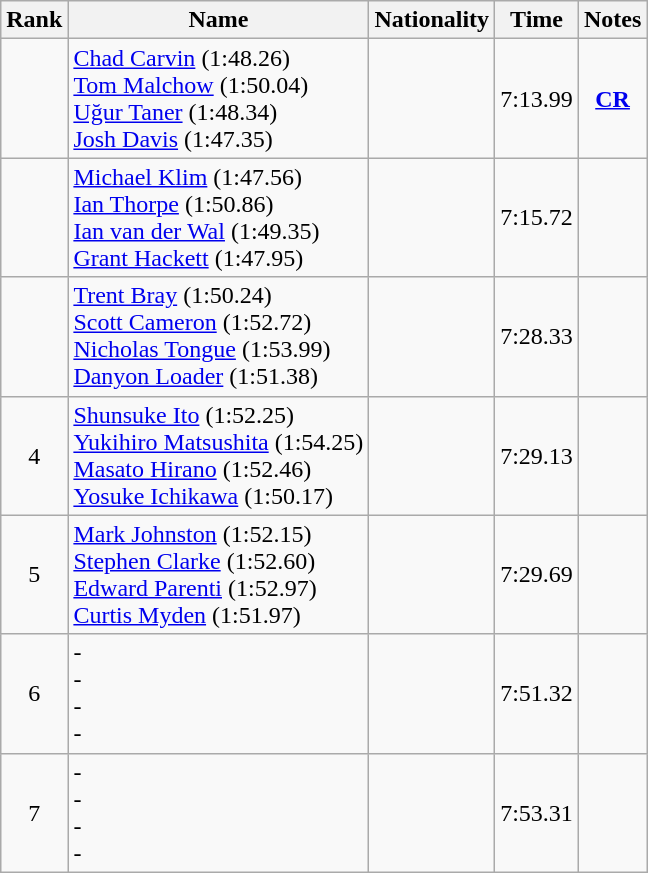<table class="wikitable sortable" style="text-align:center">
<tr>
<th>Rank</th>
<th>Name</th>
<th>Nationality</th>
<th>Time</th>
<th>Notes</th>
</tr>
<tr>
<td></td>
<td align=left><a href='#'>Chad Carvin</a> (1:48.26) <br> <a href='#'>Tom Malchow</a> (1:50.04) <br> <a href='#'>Uğur Taner</a> (1:48.34) <br> <a href='#'>Josh Davis</a> (1:47.35)</td>
<td align=left></td>
<td>7:13.99</td>
<td><strong><a href='#'>CR</a></strong></td>
</tr>
<tr>
<td></td>
<td align=left><a href='#'>Michael Klim</a> (1:47.56) <br> <a href='#'>Ian Thorpe</a> (1:50.86) <br> <a href='#'>Ian van der Wal</a> (1:49.35) <br> <a href='#'>Grant Hackett</a> (1:47.95)</td>
<td align=left></td>
<td>7:15.72</td>
<td></td>
</tr>
<tr>
<td></td>
<td align=left><a href='#'>Trent Bray</a> (1:50.24) <br> <a href='#'>Scott Cameron</a> (1:52.72) <br> <a href='#'>Nicholas Tongue</a> (1:53.99) <br> <a href='#'>Danyon Loader</a> (1:51.38)</td>
<td align=left></td>
<td>7:28.33</td>
<td></td>
</tr>
<tr>
<td>4</td>
<td align=left><a href='#'>Shunsuke Ito</a> (1:52.25) <br> <a href='#'>Yukihiro Matsushita</a> (1:54.25) <br> <a href='#'>Masato Hirano</a> (1:52.46) <br> <a href='#'>Yosuke Ichikawa</a> (1:50.17)</td>
<td align=left></td>
<td>7:29.13</td>
<td></td>
</tr>
<tr>
<td>5</td>
<td align=left><a href='#'>Mark Johnston</a> (1:52.15) <br> <a href='#'>Stephen Clarke</a> (1:52.60) <br> <a href='#'>Edward Parenti</a> (1:52.97) <br> <a href='#'>Curtis Myden</a> (1:51.97)</td>
<td align=left></td>
<td>7:29.69</td>
<td></td>
</tr>
<tr>
<td>6</td>
<td align=left>- <br> - <br> - <br> -</td>
<td align=left></td>
<td>7:51.32</td>
<td></td>
</tr>
<tr>
<td>7</td>
<td align=left>- <br> - <br> - <br> -</td>
<td align=left></td>
<td>7:53.31</td>
<td></td>
</tr>
</table>
